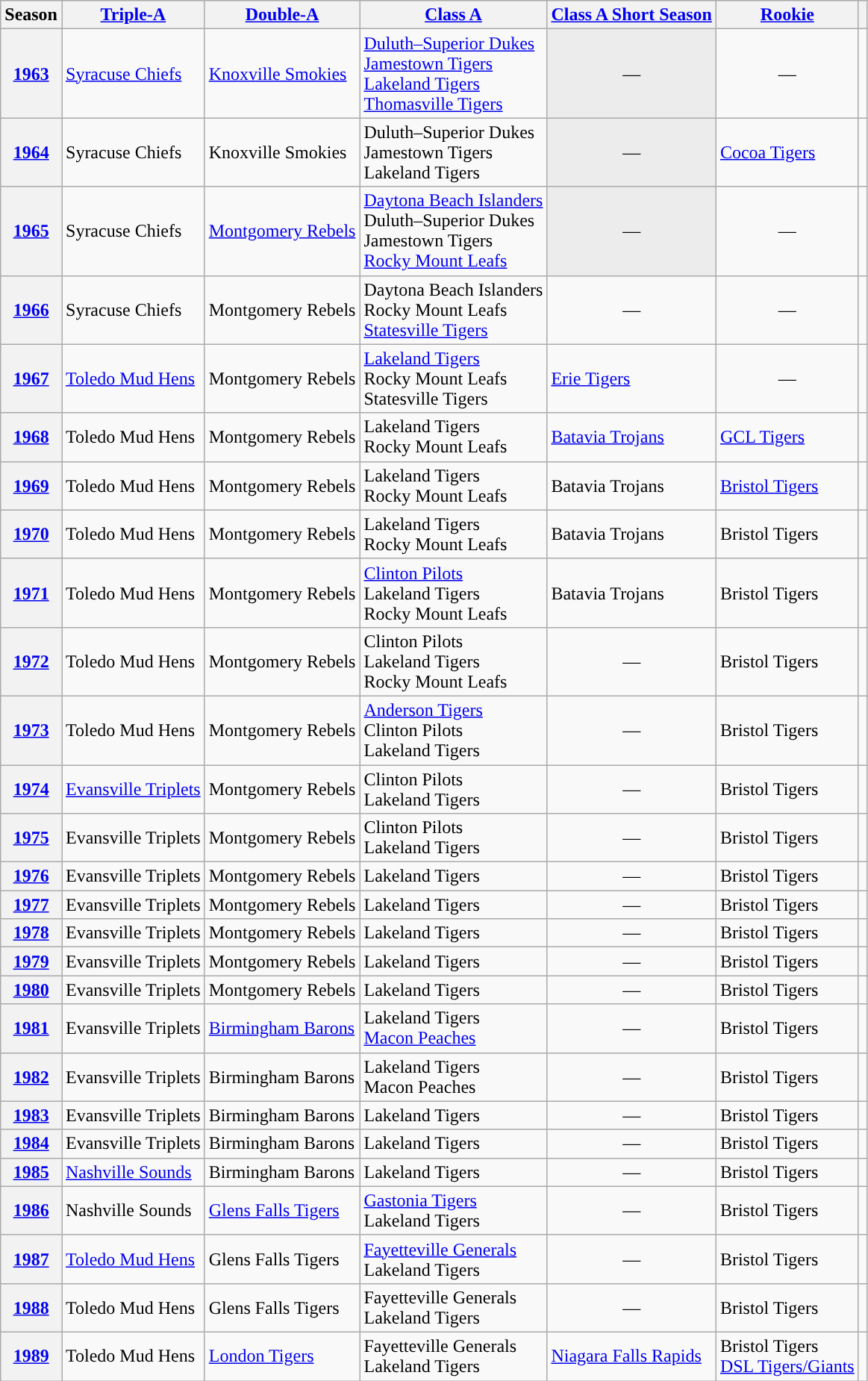<table class="wikitable plainrowheaders">
<tr>
<th scope="col">Season</th>
<th scope="col"><a href='#'><span>Triple-A</span></a></th>
<th scope="col"><a href='#'><span>Double-A</span></a></th>
<th scope="col"><a href='#'><span>Class A</span></a></th>
<th scope="col"><a href='#'><span>Class A Short Season</span></a></th>
<th scope="col"><a href='#'><span>Rookie</span></a></th>
<th scope="col"></th>
</tr>
<tr>
<th scope="row" style="text-align:center"><a href='#'>1963</a></th>
<td><a href='#'>Syracuse Chiefs</a></td>
<td><a href='#'>Knoxville Smokies</a></td>
<td><a href='#'>Duluth–Superior Dukes</a><br><a href='#'>Jamestown Tigers</a><br><a href='#'>Lakeland Tigers</a><br><a href='#'>Thomasville Tigers</a></td>
<td style="background:#ececec" align="center">—</td>
<td align="center">—</td>
<td align="center"></td>
</tr>
<tr>
<th scope="row" style="text-align:center"><a href='#'>1964</a></th>
<td>Syracuse Chiefs</td>
<td>Knoxville Smokies</td>
<td>Duluth–Superior Dukes<br>Jamestown Tigers<br>Lakeland Tigers</td>
<td style="background:#ececec" align="center">—</td>
<td><a href='#'>Cocoa Tigers</a></td>
<td align="center"></td>
</tr>
<tr>
<th scope="row" style="text-align:center"><a href='#'>1965</a></th>
<td>Syracuse Chiefs</td>
<td><a href='#'>Montgomery Rebels</a></td>
<td><a href='#'>Daytona Beach Islanders</a><br>Duluth–Superior Dukes<br>Jamestown Tigers<br><a href='#'>Rocky Mount Leafs</a></td>
<td style="background:#ececec" align="center">—</td>
<td align="center">—</td>
<td align="center"></td>
</tr>
<tr>
<th scope="row" style="text-align:center"><a href='#'>1966</a></th>
<td>Syracuse Chiefs</td>
<td>Montgomery Rebels</td>
<td>Daytona Beach Islanders<br>Rocky Mount Leafs<br><a href='#'>Statesville Tigers</a></td>
<td align="center">—</td>
<td align="center">—</td>
<td align="center"></td>
</tr>
<tr>
<th scope="row" style="text-align:center"><a href='#'>1967</a></th>
<td><a href='#'>Toledo Mud Hens</a></td>
<td>Montgomery Rebels</td>
<td><a href='#'>Lakeland Tigers</a><br>Rocky Mount Leafs<br>Statesville Tigers</td>
<td><a href='#'>Erie Tigers</a></td>
<td align="center">—</td>
<td align="center"></td>
</tr>
<tr>
<th scope="row" style="text-align:center"><a href='#'>1968</a></th>
<td>Toledo Mud Hens</td>
<td>Montgomery Rebels</td>
<td>Lakeland Tigers<br>Rocky Mount Leafs</td>
<td><a href='#'>Batavia Trojans</a></td>
<td><a href='#'>GCL Tigers</a></td>
<td align="center"></td>
</tr>
<tr>
<th scope="row" style="text-align:center"><a href='#'>1969</a></th>
<td>Toledo Mud Hens</td>
<td>Montgomery Rebels</td>
<td>Lakeland Tigers<br>Rocky Mount Leafs</td>
<td>Batavia Trojans</td>
<td><a href='#'>Bristol Tigers</a></td>
<td align="center"></td>
</tr>
<tr>
<th scope="row" style="text-align:center"><a href='#'>1970</a></th>
<td>Toledo Mud Hens</td>
<td>Montgomery Rebels</td>
<td>Lakeland Tigers<br>Rocky Mount Leafs</td>
<td>Batavia Trojans</td>
<td>Bristol Tigers</td>
<td align="center"></td>
</tr>
<tr>
<th scope="row" style="text-align:center"><a href='#'>1971</a></th>
<td>Toledo Mud Hens</td>
<td>Montgomery Rebels</td>
<td><a href='#'>Clinton Pilots</a><br>Lakeland Tigers<br>Rocky Mount Leafs</td>
<td>Batavia Trojans</td>
<td>Bristol Tigers</td>
<td align="center"></td>
</tr>
<tr>
<th scope="row" style="text-align:center"><a href='#'>1972</a></th>
<td>Toledo Mud Hens</td>
<td>Montgomery Rebels</td>
<td>Clinton Pilots<br>Lakeland Tigers<br>Rocky Mount Leafs</td>
<td align="center">—</td>
<td>Bristol Tigers</td>
<td align="center"></td>
</tr>
<tr>
<th scope="row" style="text-align:center"><a href='#'>1973</a></th>
<td>Toledo Mud Hens</td>
<td>Montgomery Rebels</td>
<td><a href='#'>Anderson Tigers</a><br>Clinton Pilots<br>Lakeland Tigers</td>
<td align="center">—</td>
<td>Bristol Tigers</td>
<td align="center"></td>
</tr>
<tr>
<th scope="row" style="text-align:center"><a href='#'>1974</a></th>
<td><a href='#'>Evansville Triplets</a></td>
<td>Montgomery Rebels</td>
<td>Clinton Pilots<br>Lakeland Tigers</td>
<td align="center">—</td>
<td>Bristol Tigers</td>
<td align="center"></td>
</tr>
<tr>
<th scope="row" style="text-align:center"><a href='#'>1975</a></th>
<td>Evansville Triplets</td>
<td>Montgomery Rebels</td>
<td>Clinton Pilots<br>Lakeland Tigers</td>
<td align="center">—</td>
<td>Bristol Tigers</td>
<td align="center"></td>
</tr>
<tr>
<th scope="row" style="text-align:center"><a href='#'>1976</a></th>
<td>Evansville Triplets</td>
<td>Montgomery Rebels</td>
<td>Lakeland Tigers</td>
<td align="center">—</td>
<td>Bristol Tigers</td>
<td align="center"></td>
</tr>
<tr>
<th scope="row" style="text-align:center"><a href='#'>1977</a></th>
<td>Evansville Triplets</td>
<td>Montgomery Rebels</td>
<td>Lakeland Tigers</td>
<td align="center">—</td>
<td>Bristol Tigers</td>
<td align="center"></td>
</tr>
<tr>
<th scope="row" style="text-align:center"><a href='#'>1978</a></th>
<td>Evansville Triplets</td>
<td>Montgomery Rebels</td>
<td>Lakeland Tigers</td>
<td align="center">—</td>
<td>Bristol Tigers</td>
<td align="center"></td>
</tr>
<tr>
<th scope="row" style="text-align:center"><a href='#'>1979</a></th>
<td>Evansville Triplets</td>
<td>Montgomery Rebels</td>
<td>Lakeland Tigers</td>
<td align="center">—</td>
<td>Bristol Tigers</td>
<td align="center"></td>
</tr>
<tr>
<th scope="row" style="text-align:center"><a href='#'>1980</a></th>
<td>Evansville Triplets</td>
<td>Montgomery Rebels</td>
<td>Lakeland Tigers</td>
<td align="center">—</td>
<td>Bristol Tigers</td>
<td align="center"></td>
</tr>
<tr>
<th scope="row" style="text-align:center"><a href='#'>1981</a></th>
<td>Evansville Triplets</td>
<td><a href='#'>Birmingham Barons</a></td>
<td>Lakeland Tigers<br><a href='#'>Macon Peaches</a></td>
<td align="center">—</td>
<td>Bristol Tigers</td>
<td align="center"></td>
</tr>
<tr>
<th scope="row" style="text-align:center"><a href='#'>1982</a></th>
<td>Evansville Triplets</td>
<td>Birmingham Barons</td>
<td>Lakeland Tigers<br>Macon Peaches</td>
<td align="center">—</td>
<td>Bristol Tigers</td>
<td align="center"></td>
</tr>
<tr>
<th scope="row" style="text-align:center"><a href='#'>1983</a></th>
<td>Evansville Triplets</td>
<td>Birmingham Barons</td>
<td>Lakeland Tigers</td>
<td align="center">—</td>
<td>Bristol Tigers</td>
<td align="center"></td>
</tr>
<tr>
<th scope="row" style="text-align:center"><a href='#'>1984</a></th>
<td>Evansville Triplets</td>
<td>Birmingham Barons</td>
<td>Lakeland Tigers</td>
<td align="center">—</td>
<td>Bristol Tigers</td>
<td align="center"></td>
</tr>
<tr>
<th scope="row" style="text-align:center"><a href='#'>1985</a></th>
<td><a href='#'>Nashville Sounds</a></td>
<td>Birmingham Barons</td>
<td>Lakeland Tigers</td>
<td align="center">—</td>
<td>Bristol Tigers</td>
<td align="center"></td>
</tr>
<tr>
<th scope="row" style="text-align:center"><a href='#'>1986</a></th>
<td>Nashville Sounds</td>
<td><a href='#'>Glens Falls Tigers</a></td>
<td><a href='#'>Gastonia Tigers</a><br>Lakeland Tigers</td>
<td align="center">—</td>
<td>Bristol Tigers</td>
<td align="center"></td>
</tr>
<tr>
<th scope="row" style="text-align:center"><a href='#'>1987</a></th>
<td><a href='#'>Toledo Mud Hens</a></td>
<td>Glens Falls Tigers</td>
<td><a href='#'>Fayetteville Generals</a><br>Lakeland Tigers</td>
<td align="center">—</td>
<td>Bristol Tigers</td>
<td align="center"></td>
</tr>
<tr>
<th scope="row" style="text-align:center"><a href='#'>1988</a></th>
<td>Toledo Mud Hens</td>
<td>Glens Falls Tigers</td>
<td>Fayetteville Generals<br>Lakeland Tigers</td>
<td align="center">—</td>
<td>Bristol Tigers</td>
<td align="center"></td>
</tr>
<tr>
<th scope="row" style="text-align:center"><a href='#'>1989</a></th>
<td>Toledo Mud Hens</td>
<td><a href='#'>London Tigers</a></td>
<td>Fayetteville Generals<br>Lakeland Tigers</td>
<td><a href='#'>Niagara Falls Rapids</a></td>
<td>Bristol Tigers<br><a href='#'>DSL Tigers/Giants</a></td>
<td align="center"></td>
</tr>
</table>
